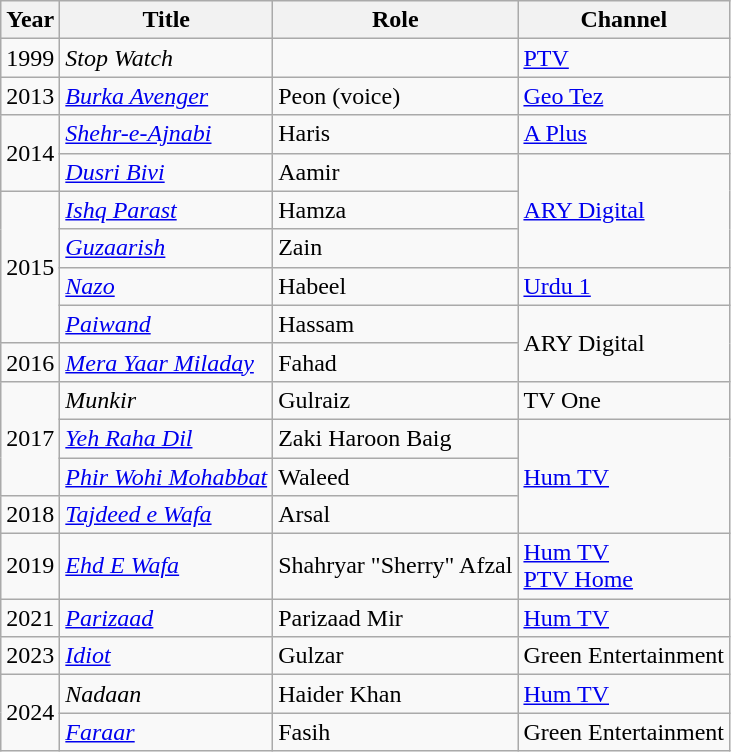<table class="wikitable sortable">
<tr>
<th>Year</th>
<th>Title</th>
<th>Role</th>
<th>Channel</th>
</tr>
<tr>
<td>1999</td>
<td><em>Stop Watch</em></td>
<td></td>
<td><a href='#'>PTV</a></td>
</tr>
<tr>
<td>2013</td>
<td><em><a href='#'>Burka Avenger</a></em></td>
<td>Peon (voice)</td>
<td><a href='#'>Geo Tez</a></td>
</tr>
<tr>
<td rowspan=2>2014</td>
<td><em><a href='#'>Shehr-e-Ajnabi</a></em></td>
<td>Haris</td>
<td><a href='#'>A Plus</a></td>
</tr>
<tr>
<td><em><a href='#'>Dusri Bivi</a></em></td>
<td>Aamir</td>
<td rowspan="3"><a href='#'>ARY Digital</a></td>
</tr>
<tr>
<td rowspan=4>2015</td>
<td><em><a href='#'>Ishq Parast</a></em></td>
<td>Hamza</td>
</tr>
<tr>
<td><em><a href='#'>Guzaarish</a></em></td>
<td>Zain</td>
</tr>
<tr>
<td><em><a href='#'>Nazo</a></em></td>
<td>Habeel</td>
<td><a href='#'>Urdu 1</a></td>
</tr>
<tr>
<td><em><a href='#'>Paiwand</a></em></td>
<td>Hassam</td>
<td rowspan="2">ARY Digital</td>
</tr>
<tr>
<td>2016</td>
<td><em><a href='#'>Mera Yaar Miladay</a></em></td>
<td>Fahad</td>
</tr>
<tr>
<td rowspan=3>2017</td>
<td><em>Munkir</em></td>
<td>Gulraiz</td>
<td>TV One</td>
</tr>
<tr>
<td><em><a href='#'>Yeh Raha Dil</a></em></td>
<td>Zaki Haroon Baig</td>
<td rowspan="3"><a href='#'>Hum TV</a></td>
</tr>
<tr>
<td><em><a href='#'>Phir Wohi Mohabbat</a></em></td>
<td>Waleed</td>
</tr>
<tr>
<td>2018</td>
<td><em><a href='#'>Tajdeed e Wafa</a></em></td>
<td>Arsal</td>
</tr>
<tr>
<td>2019</td>
<td><em><a href='#'>Ehd E Wafa</a></em></td>
<td>Shahryar "Sherry" Afzal</td>
<td><a href='#'>Hum TV</a><br><a href='#'>PTV Home</a></td>
</tr>
<tr>
<td>2021</td>
<td><em><a href='#'>Parizaad</a></em></td>
<td>Parizaad Mir</td>
<td><a href='#'>Hum TV</a></td>
</tr>
<tr>
<td>2023</td>
<td><em><a href='#'>Idiot</a></em></td>
<td>Gulzar</td>
<td>Green Entertainment</td>
</tr>
<tr>
<td rowspan="2">2024</td>
<td><em>Nadaan</em></td>
<td>Haider Khan</td>
<td><a href='#'>Hum TV</a></td>
</tr>
<tr>
<td><em><a href='#'>Faraar</a></em></td>
<td>Fasih</td>
<td>Green Entertainment</td>
</tr>
</table>
